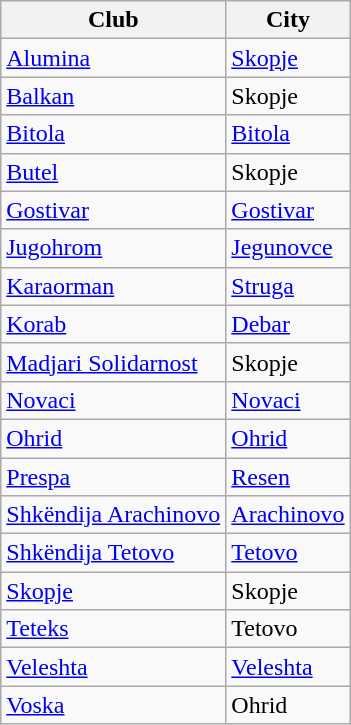<table class="wikitable">
<tr>
<th>Club</th>
<th>City</th>
</tr>
<tr>
<td><a href='#'>Alumina</a></td>
<td><a href='#'>Skopje</a></td>
</tr>
<tr>
<td><a href='#'>Balkan</a></td>
<td>Skopje</td>
</tr>
<tr>
<td><a href='#'>Bitola</a></td>
<td><a href='#'>Bitola</a></td>
</tr>
<tr>
<td><a href='#'>Butel</a></td>
<td>Skopje</td>
</tr>
<tr>
<td><a href='#'>Gostivar</a></td>
<td><a href='#'>Gostivar</a></td>
</tr>
<tr>
<td><a href='#'>Jugohrom</a></td>
<td><a href='#'>Jegunovce</a></td>
</tr>
<tr>
<td><a href='#'>Karaorman</a></td>
<td><a href='#'>Struga</a></td>
</tr>
<tr>
<td><a href='#'>Korab</a></td>
<td><a href='#'>Debar</a></td>
</tr>
<tr>
<td><a href='#'>Madjari Solidarnost</a></td>
<td>Skopje</td>
</tr>
<tr>
<td><a href='#'>Novaci</a></td>
<td><a href='#'>Novaci</a></td>
</tr>
<tr>
<td><a href='#'>Ohrid</a></td>
<td><a href='#'>Ohrid</a></td>
</tr>
<tr>
<td><a href='#'>Prespa</a></td>
<td><a href='#'>Resen</a></td>
</tr>
<tr>
<td><a href='#'>Shkëndija Arachinovo</a></td>
<td><a href='#'>Arachinovo</a></td>
</tr>
<tr>
<td><a href='#'>Shkëndija Tetovo</a></td>
<td><a href='#'>Tetovo</a></td>
</tr>
<tr>
<td><a href='#'>Skopje</a></td>
<td>Skopje</td>
</tr>
<tr>
<td><a href='#'>Teteks</a></td>
<td>Tetovo</td>
</tr>
<tr>
<td><a href='#'>Veleshta</a></td>
<td><a href='#'>Veleshta</a></td>
</tr>
<tr>
<td><a href='#'>Voska</a></td>
<td>Ohrid</td>
</tr>
</table>
